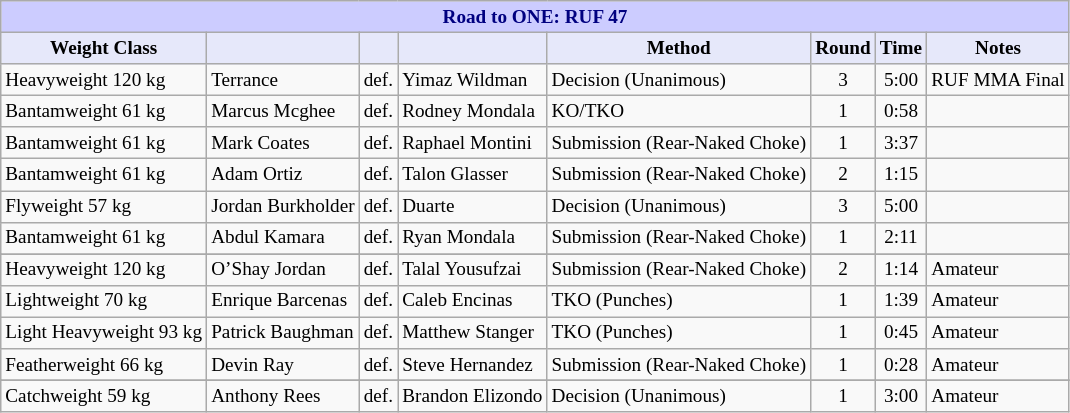<table class="wikitable" style="font-size: 80%;">
<tr>
<th colspan="8" style="background-color: #ccf; color: #000080; text-align: center;"><strong>Road to ONE: RUF 47</strong></th>
</tr>
<tr>
<th colspan="1" style="background-color: #E6E8FA; color: #000000; text-align: center;">Weight Class</th>
<th colspan="1" style="background-color: #E6E8FA; color: #000000; text-align: center;"></th>
<th colspan="1" style="background-color: #E6E8FA; color: #000000; text-align: center;"></th>
<th colspan="1" style="background-color: #E6E8FA; color: #000000; text-align: center;"></th>
<th colspan="1" style="background-color: #E6E8FA; color: #000000; text-align: center;">Method</th>
<th colspan="1" style="background-color: #E6E8FA; color: #000000; text-align: center;">Round</th>
<th colspan="1" style="background-color: #E6E8FA; color: #000000; text-align: center;">Time</th>
<th colspan="1" style="background-color: #E6E8FA; color: #000000; text-align: center;">Notes</th>
</tr>
<tr>
<td>Heavyweight 120 kg</td>
<td> Terrance </td>
<td align=center>def.</td>
<td> Yimaz Wildman</td>
<td>Decision (Unanimous)</td>
<td align=center>3</td>
<td align=center>5:00</td>
<td>RUF MMA  Final</td>
</tr>
<tr>
<td>Bantamweight 61 kg</td>
<td> Marcus Mcghee</td>
<td align=center>def.</td>
<td> Rodney Mondala</td>
<td>KO/TKO</td>
<td align=center>1</td>
<td align=center>0:58</td>
<td></td>
</tr>
<tr>
<td>Bantamweight 61 kg</td>
<td> Mark Coates</td>
<td align=center>def.</td>
<td> Raphael Montini</td>
<td>Submission (Rear-Naked Choke)</td>
<td align=center>1</td>
<td align=center>3:37</td>
<td></td>
</tr>
<tr>
<td>Bantamweight 61 kg</td>
<td> Adam Ortiz</td>
<td align=center>def.</td>
<td> Talon Glasser</td>
<td>Submission (Rear-Naked Choke)</td>
<td align=center>2</td>
<td align=center>1:15</td>
<td></td>
</tr>
<tr>
<td>Flyweight 57 kg</td>
<td> Jordan Burkholder</td>
<td align=center>def.</td>
<td> Duarte</td>
<td>Decision (Unanimous)</td>
<td align=center>3</td>
<td align=center>5:00</td>
<td></td>
</tr>
<tr>
<td>Bantamweight 61 kg</td>
<td> Abdul Kamara</td>
<td align=center>def.</td>
<td> Ryan Mondala</td>
<td>Submission (Rear-Naked Choke)</td>
<td align=center>1</td>
<td align=center>2:11</td>
<td></td>
</tr>
<tr>
</tr>
<tr>
<td>Heavyweight 120 kg</td>
<td> O’Shay Jordan</td>
<td align=center>def.</td>
<td> Talal Yousufzai</td>
<td>Submission (Rear-Naked Choke)</td>
<td align=center>2</td>
<td align=center>1:14</td>
<td>Amateur</td>
</tr>
<tr>
<td>Lightweight 70 kg</td>
<td> Enrique Barcenas</td>
<td align=center>def.</td>
<td> Caleb Encinas</td>
<td>TKO (Punches)</td>
<td align=center>1</td>
<td align=center>1:39</td>
<td>Amateur</td>
</tr>
<tr>
<td>Light Heavyweight 93 kg</td>
<td> Patrick Baughman</td>
<td align=center>def.</td>
<td> Matthew Stanger</td>
<td>TKO (Punches)</td>
<td align=center>1</td>
<td align=center>0:45</td>
<td>Amateur</td>
</tr>
<tr>
<td>Featherweight 66 kg</td>
<td> Devin Ray</td>
<td align=center>def.</td>
<td> Steve Hernandez</td>
<td>Submission (Rear-Naked Choke)</td>
<td align=center>1</td>
<td align=center>0:28</td>
<td>Amateur</td>
</tr>
<tr>
</tr>
<tr>
<td>Catchweight 59 kg</td>
<td> Anthony Rees</td>
<td align=center>def.</td>
<td> Brandon Elizondo</td>
<td>Decision (Unanimous)</td>
<td align=center>1</td>
<td align=center>3:00</td>
<td>Amateur</td>
</tr>
</table>
